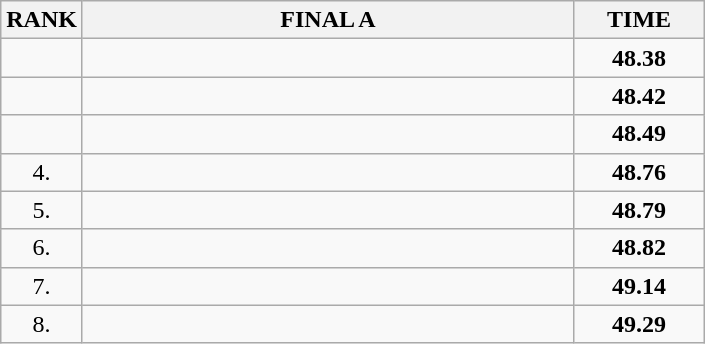<table class="wikitable">
<tr>
<th>RANK</th>
<th style="width: 20em">FINAL A</th>
<th style="width: 5em">TIME</th>
</tr>
<tr>
<td align="center"></td>
<td></td>
<td align="center"><strong>48.38</strong></td>
</tr>
<tr>
<td align="center"></td>
<td></td>
<td align="center"><strong>48.42</strong></td>
</tr>
<tr>
<td align="center"></td>
<td></td>
<td align="center"><strong>48.49</strong></td>
</tr>
<tr>
<td align="center">4.</td>
<td></td>
<td align="center"><strong>48.76</strong></td>
</tr>
<tr>
<td align="center">5.</td>
<td></td>
<td align="center"><strong>48.79</strong></td>
</tr>
<tr>
<td align="center">6.</td>
<td></td>
<td align="center"><strong>48.82</strong></td>
</tr>
<tr>
<td align="center">7.</td>
<td></td>
<td align="center"><strong>49.14</strong></td>
</tr>
<tr>
<td align="center">8.</td>
<td></td>
<td align="center"><strong>49.29</strong></td>
</tr>
</table>
